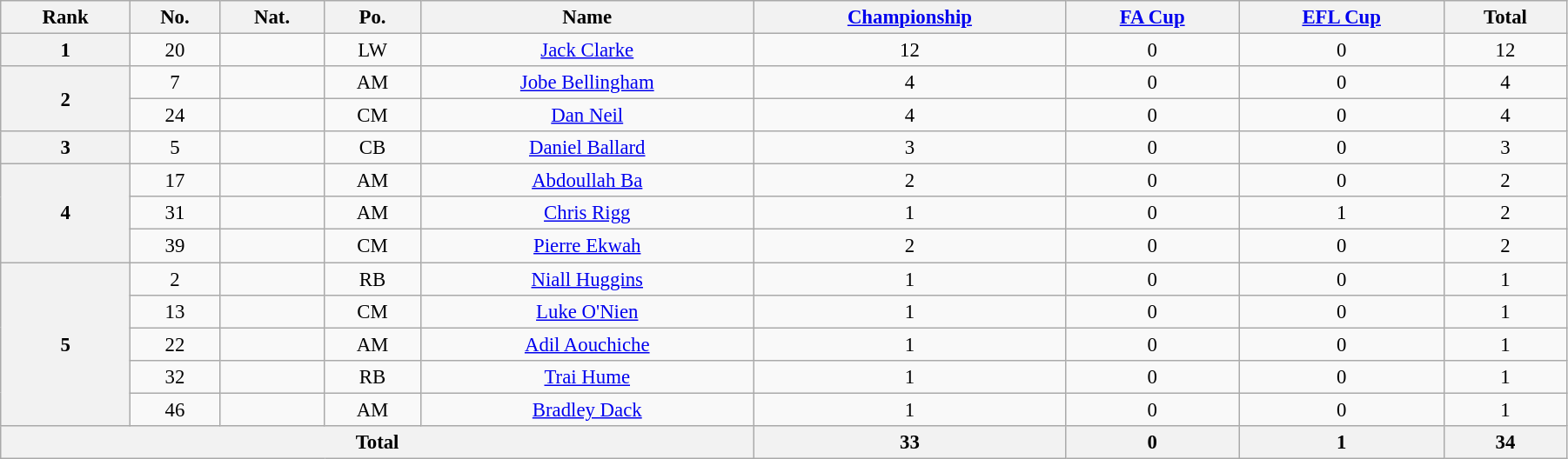<table class="wikitable" style="text-align:center; font-size:95%; width:95%;">
<tr>
<th>Rank</th>
<th>No.</th>
<th>Nat.</th>
<th>Po.</th>
<th>Name</th>
<th><a href='#'>Championship</a></th>
<th><a href='#'>FA Cup</a></th>
<th><a href='#'>EFL Cup</a></th>
<th>Total</th>
</tr>
<tr>
<th rowspan=1>1</th>
<td>20</td>
<td></td>
<td>LW</td>
<td><a href='#'>Jack Clarke</a></td>
<td>12</td>
<td>0</td>
<td>0</td>
<td>12</td>
</tr>
<tr>
<th rowspan=2>2</th>
<td>7</td>
<td></td>
<td>AM</td>
<td><a href='#'>Jobe Bellingham</a></td>
<td>4</td>
<td>0</td>
<td>0</td>
<td>4</td>
</tr>
<tr>
<td>24</td>
<td></td>
<td>CM</td>
<td><a href='#'>Dan Neil</a></td>
<td>4</td>
<td>0</td>
<td>0</td>
<td>4</td>
</tr>
<tr>
<th rowspan=1>3</th>
<td>5</td>
<td></td>
<td>CB</td>
<td><a href='#'>Daniel Ballard</a></td>
<td>3</td>
<td>0</td>
<td>0</td>
<td>3</td>
</tr>
<tr>
<th rowspan=3>4</th>
<td>17</td>
<td></td>
<td>AM</td>
<td><a href='#'>Abdoullah Ba</a></td>
<td>2</td>
<td>0</td>
<td>0</td>
<td>2</td>
</tr>
<tr>
<td>31</td>
<td></td>
<td>AM</td>
<td><a href='#'>Chris Rigg</a></td>
<td>1</td>
<td>0</td>
<td>1</td>
<td>2</td>
</tr>
<tr>
<td>39</td>
<td></td>
<td>CM</td>
<td><a href='#'>Pierre Ekwah</a></td>
<td>2</td>
<td>0</td>
<td>0</td>
<td>2</td>
</tr>
<tr>
<th rowspan=5>5</th>
<td>2</td>
<td></td>
<td>RB</td>
<td><a href='#'>Niall Huggins</a></td>
<td>1</td>
<td>0</td>
<td>0</td>
<td>1</td>
</tr>
<tr>
<td>13</td>
<td></td>
<td>CM</td>
<td><a href='#'>Luke O'Nien</a></td>
<td>1</td>
<td>0</td>
<td>0</td>
<td>1</td>
</tr>
<tr>
<td>22</td>
<td></td>
<td>AM</td>
<td><a href='#'>Adil Aouchiche</a></td>
<td>1</td>
<td>0</td>
<td>0</td>
<td>1</td>
</tr>
<tr>
<td>32</td>
<td></td>
<td>RB</td>
<td><a href='#'>Trai Hume</a></td>
<td>1</td>
<td>0</td>
<td>0</td>
<td>1</td>
</tr>
<tr>
<td>46</td>
<td></td>
<td>AM</td>
<td><a href='#'>Bradley Dack</a></td>
<td>1</td>
<td>0</td>
<td>0</td>
<td>1</td>
</tr>
<tr>
<th colspan=5>Total</th>
<th>33</th>
<th>0</th>
<th>1</th>
<th>34</th>
</tr>
</table>
